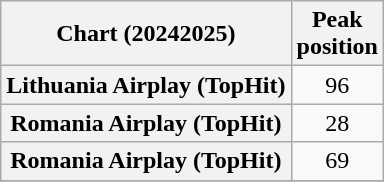<table class="wikitable sortable plainrowheaders" style="text-align:center">
<tr>
<th scope="col">Chart (20242025)</th>
<th scope="col">Peak<br>position</th>
</tr>
<tr>
<th scope="row">Lithuania Airplay (TopHit)</th>
<td>96</td>
</tr>
<tr>
<th scope="row">Romania Airplay (TopHit)</th>
<td>28</td>
</tr>
<tr>
<th scope="row">Romania Airplay (TopHit)<br></th>
<td>69</td>
</tr>
<tr>
</tr>
</table>
